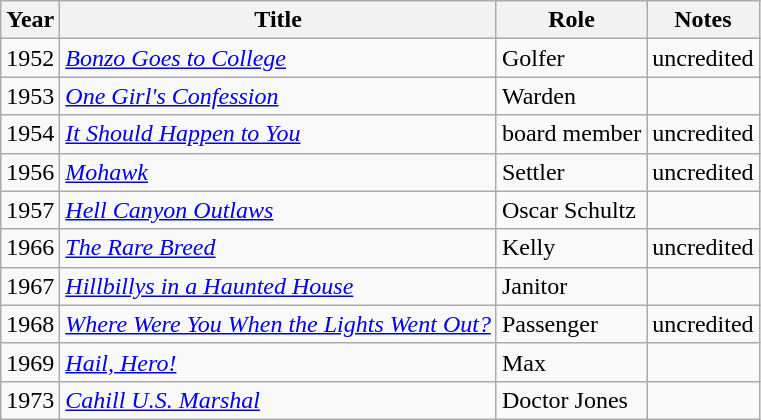<table class="wikitable">
<tr>
<th>Year</th>
<th>Title</th>
<th>Role</th>
<th>Notes</th>
</tr>
<tr>
<td>1952</td>
<td><em><a href='#'>Bonzo Goes to College</a></em></td>
<td>Golfer</td>
<td>uncredited</td>
</tr>
<tr>
<td>1953</td>
<td><em><a href='#'>One Girl's Confession</a></em></td>
<td>Warden</td>
<td></td>
</tr>
<tr>
<td>1954</td>
<td><em><a href='#'>It Should Happen to You</a></em></td>
<td>board member</td>
<td>uncredited</td>
</tr>
<tr>
<td>1956</td>
<td><em><a href='#'>Mohawk</a></em></td>
<td>Settler</td>
<td>uncredited</td>
</tr>
<tr>
<td>1957</td>
<td><em><a href='#'>Hell Canyon Outlaws</a></em></td>
<td>Oscar Schultz</td>
<td></td>
</tr>
<tr>
<td>1966</td>
<td><em><a href='#'>The Rare Breed</a></em></td>
<td>Kelly</td>
<td>uncredited</td>
</tr>
<tr>
<td>1967</td>
<td><em><a href='#'>Hillbillys in a Haunted House</a></em></td>
<td>Janitor</td>
<td></td>
</tr>
<tr>
<td>1968</td>
<td><em><a href='#'>Where Were You When the Lights Went Out?</a></em></td>
<td>Passenger</td>
<td>uncredited</td>
</tr>
<tr>
<td>1969</td>
<td><em><a href='#'>Hail, Hero!</a></em></td>
<td>Max</td>
<td></td>
</tr>
<tr>
<td>1973</td>
<td><em><a href='#'>Cahill U.S. Marshal</a></em></td>
<td>Doctor Jones</td>
<td></td>
</tr>
</table>
